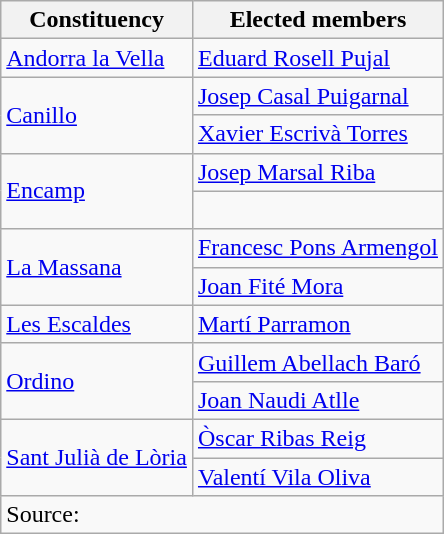<table class=wikitable>
<tr>
<th>Constituency</th>
<th>Elected members</th>
</tr>
<tr>
<td><a href='#'>Andorra la Vella</a></td>
<td><a href='#'>Eduard Rosell Pujal</a></td>
</tr>
<tr>
<td rowspan=2><a href='#'>Canillo</a></td>
<td><a href='#'>Josep Casal Puigarnal</a></td>
</tr>
<tr>
<td><a href='#'>Xavier Escrivà Torres</a></td>
</tr>
<tr>
<td rowspan=2><a href='#'>Encamp</a></td>
<td><a href='#'>Josep Marsal Riba</a></td>
</tr>
<tr>
<td> </td>
</tr>
<tr>
<td rowspan=2><a href='#'>La Massana</a></td>
<td><a href='#'>Francesc Pons Armengol</a></td>
</tr>
<tr>
<td><a href='#'>Joan Fité Mora</a></td>
</tr>
<tr>
<td><a href='#'>Les Escaldes</a></td>
<td><a href='#'>Martí Parramon</a></td>
</tr>
<tr>
<td rowspan=2><a href='#'>Ordino</a></td>
<td><a href='#'>Guillem Abellach Baró</a></td>
</tr>
<tr>
<td><a href='#'>Joan Naudi Atlle</a></td>
</tr>
<tr>
<td rowspan=2><a href='#'>Sant Julià de Lòria</a></td>
<td><a href='#'>Òscar Ribas Reig</a></td>
</tr>
<tr>
<td><a href='#'>Valentí Vila Oliva</a></td>
</tr>
<tr>
<td colspan=2>Source: </td>
</tr>
</table>
